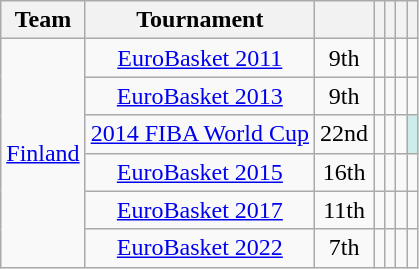<table class="wikitable" style=" text-align:center;">
<tr>
<th>Team</th>
<th>Tournament</th>
<th></th>
<th></th>
<th></th>
<th></th>
<th></th>
</tr>
<tr>
<td rowspan=6><a href='#'>Finland</a></td>
<td><a href='#'>EuroBasket 2011</a></td>
<td>9th</td>
<td></td>
<td></td>
<td></td>
<td></td>
</tr>
<tr>
<td><a href='#'>EuroBasket 2013</a></td>
<td>9th</td>
<td></td>
<td></td>
<td></td>
<td></td>
</tr>
<tr>
<td><a href='#'>2014 FIBA World Cup</a></td>
<td>22nd</td>
<td></td>
<td></td>
<td></td>
<td style="background:#CFECEC;"></td>
</tr>
<tr>
<td><a href='#'>EuroBasket 2015</a></td>
<td>16th</td>
<td></td>
<td></td>
<td></td>
<td></td>
</tr>
<tr>
<td><a href='#'>EuroBasket 2017</a></td>
<td>11th</td>
<td></td>
<td></td>
<td></td>
<td></td>
</tr>
<tr>
<td><a href='#'>EuroBasket 2022</a></td>
<td>7th</td>
<td></td>
<td></td>
<td></td>
<td></td>
</tr>
</table>
